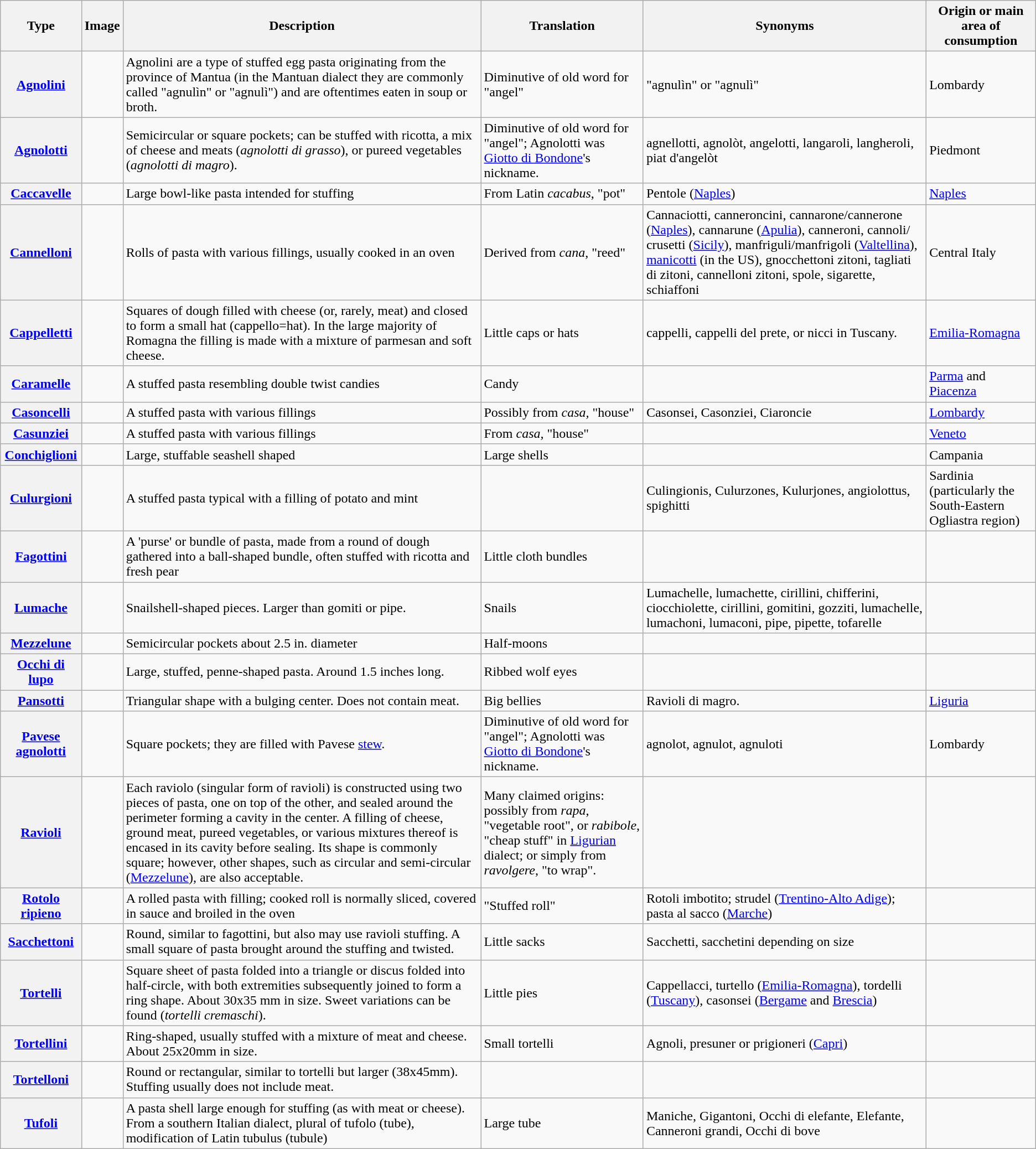<table class="wikitable sortable plainrowheaders mw-collapsible">
<tr>
<th scope="col">Type</th>
<th scope="col" class="unsortable">Image</th>
<th scope="col" class="unsortable">Description</th>
<th scope="col">Translation</th>
<th scope="col">Synonyms</th>
<th scope="col">Origin or main area of consumption</th>
</tr>
<tr>
<th scope="row"><a href='#'>Agnolini</a></th>
<td></td>
<td>Agnolini are a type of stuffed egg pasta originating from the province of Mantua (in the Mantuan dialect they are commonly called "agnulìn" or "agnulì") and are oftentimes eaten in soup or broth.</td>
<td>Diminutive of old word for "angel"</td>
<td>"agnulìn" or "agnulì"</td>
<td>Lombardy</td>
</tr>
<tr>
<th scope="row"><a href='#'>Agnolotti</a></th>
<td></td>
<td>Semicircular or square pockets; can be stuffed with ricotta, a mix of cheese and meats (<em>agnolotti di grasso</em>), or pureed vegetables (<em>agnolotti di magro</em>).</td>
<td>Diminutive of old word for "angel"; Agnolotti was <a href='#'>Giotto di Bondone</a>'s nickname.</td>
<td>agnellotti, agnolòt, angelotti, langaroli, langheroli, piat d'angelòt</td>
<td>Piedmont</td>
</tr>
<tr>
<th scope="row"><a href='#'>Caccavelle</a></th>
<td></td>
<td>Large bowl-like pasta intended for stuffing</td>
<td>From Latin <em>cacabus</em>, "pot"</td>
<td>Pentole (<a href='#'>Naples</a>)</td>
<td><a href='#'>Naples</a></td>
</tr>
<tr>
<th scope="row"><a href='#'>Cannelloni</a></th>
<td></td>
<td>Rolls of pasta with various fillings, usually cooked in an oven</td>
<td>Derived from <em>cana</em>, "reed"</td>
<td>Cannaciotti, canneroncini, cannarone/cannerone (<a href='#'>Naples</a>), cannarune (<a href='#'>Apulia</a>), canneroni, cannoli/ crusetti (<a href='#'>Sicily</a>), manfriguli/manfrigoli (<a href='#'>Valtellina</a>), <a href='#'>manicotti</a> (in the US), gnocchettoni zitoni, tagliati di zitoni, cannelloni zitoni, spole, sigarette, schiaffoni</td>
<td>Central Italy</td>
</tr>
<tr>
<th scope="row"><a href='#'>Cappelletti</a></th>
<td></td>
<td>Squares of dough filled with cheese (or, rarely, meat) and closed to form a small hat (cappello=hat). In the large majority of Romagna the filling is made with a mixture of parmesan and soft cheese.</td>
<td>Little caps or hats</td>
<td>cappelli, cappelli del prete, or nicci in Tuscany.</td>
<td><a href='#'>Emilia-Romagna</a></td>
</tr>
<tr>
<th scope="row"><a href='#'>Caramelle</a></th>
<td></td>
<td>A stuffed pasta resembling double twist candies</td>
<td>Candy</td>
<td></td>
<td><a href='#'>Parma</a> and <a href='#'>Piacenza</a></td>
</tr>
<tr>
<th scope="row"><a href='#'>Casoncelli</a></th>
<td></td>
<td>A stuffed pasta with various fillings</td>
<td>Possibly from <em>casa,</em> "house"</td>
<td>Casonsei, Casonziei, Ciaroncie</td>
<td><a href='#'>Lombardy</a></td>
</tr>
<tr>
<th scope="row"><a href='#'>Casunziei</a></th>
<td></td>
<td>A stuffed pasta with various fillings</td>
<td>From <em>casa,</em> "house"</td>
<td></td>
<td><a href='#'>Veneto</a></td>
</tr>
<tr>
<th scope="row"><a href='#'>Conchiglioni</a></th>
<td></td>
<td>Large, stuffable seashell shaped</td>
<td>Large shells</td>
<td></td>
<td>Campania</td>
</tr>
<tr>
<th scope="row"><a href='#'>Culurgioni</a></th>
<td></td>
<td>A stuffed pasta typical with a filling of potato and mint</td>
<td></td>
<td>Culingionis, Culurzones, Kulurjones, angiolottus, spighitti</td>
<td>Sardinia (particularly the South-Eastern Ogliastra region)</td>
</tr>
<tr>
<th scope="row"><a href='#'>Fagottini</a></th>
<td></td>
<td>A 'purse' or bundle of pasta, made from a round of dough gathered into a ball-shaped bundle, often stuffed with ricotta and fresh pear</td>
<td>Little cloth bundles</td>
<td></td>
<td></td>
</tr>
<tr>
<th scope="row"><a href='#'>Lumache</a></th>
<td></td>
<td>Snailshell-shaped pieces. Larger than gomiti or pipe.</td>
<td>Snails</td>
<td>Lumachelle, lumachette, cirillini, chifferini, ciocchiolette, cirillini, gomitini, gozziti, lumachelle, lumachoni, lumaconi, pipe, pipette, tofarelle</td>
<td></td>
</tr>
<tr>
<th scope="row"><a href='#'>Mezzelune</a></th>
<td></td>
<td>Semicircular pockets about 2.5 in. diameter</td>
<td>Half-moons</td>
<td></td>
<td></td>
</tr>
<tr>
<th scope="row"><a href='#'>Occhi di lupo</a></th>
<td></td>
<td>Large, stuffed, penne-shaped pasta. Around 1.5 inches long.</td>
<td>Ribbed wolf eyes</td>
<td></td>
<td></td>
</tr>
<tr>
<th scope="row"><a href='#'>Pansotti</a></th>
<td></td>
<td>Triangular shape with a bulging center. Does not contain meat.</td>
<td>Big bellies</td>
<td>Ravioli di magro.</td>
<td><a href='#'>Liguria</a></td>
</tr>
<tr>
<th scope="row"><a href='#'>Pavese agnolotti</a></th>
<td></td>
<td>Square pockets; they are filled with Pavese <a href='#'>stew</a>.</td>
<td>Diminutive of old word for "angel"; Agnolotti was <a href='#'>Giotto di Bondone</a>'s nickname.</td>
<td>agnolot, agnulot, agnuloti</td>
<td>Lombardy</td>
</tr>
<tr>
<th scope="row"><a href='#'>Ravioli</a></th>
<td></td>
<td>Each raviolo (singular form of ravioli) is constructed using two pieces of pasta, one on top of the other, and sealed around the perimeter forming a cavity in the center. A filling of cheese, ground meat, pureed vegetables, or various mixtures thereof is encased in its cavity before sealing. Its shape is commonly square; however, other shapes, such as  circular and semi-circular (<a href='#'>Mezzelune</a>), are also acceptable.</td>
<td>Many claimed origins: possibly from <em>rapa</em>, "vegetable root", or <em>rabibole</em>, "cheap stuff" in <a href='#'>Ligurian</a> dialect; or simply from <em>ravolgere</em>, "to wrap".</td>
<td></td>
<td></td>
</tr>
<tr>
<th scope="row"><a href='#'>Rotolo ripieno</a></th>
<td></td>
<td>A rolled pasta with filling; cooked roll is normally sliced, covered in sauce and broiled in the oven</td>
<td>"Stuffed roll"</td>
<td>Rotoli imbotito; strudel (<a href='#'>Trentino-Alto Adige</a>); pasta al sacco (<a href='#'>Marche</a>)</td>
<td></td>
</tr>
<tr>
<th scope="row"><a href='#'>Sacchettoni</a></th>
<td></td>
<td>Round, similar to fagottini, but also may use ravioli stuffing. A small square of pasta brought around the stuffing and twisted.</td>
<td>Little sacks</td>
<td>Sacchetti, sacchetini depending on size</td>
<td></td>
</tr>
<tr>
<th scope="row"><a href='#'>Tortelli</a></th>
<td></td>
<td>Square sheet of pasta folded into a triangle or discus folded into half-circle, with both extremities subsequently joined to form a ring shape. About 30x35 mm in size. Sweet variations can be found (<em>tortelli cremaschi</em>).</td>
<td>Little pies</td>
<td>Cappellacci, turtello (<a href='#'>Emilia-Romagna</a>), tordelli (<a href='#'>Tuscany</a>), casonsei (<a href='#'>Bergame</a> and <a href='#'>Brescia</a>)</td>
<td></td>
</tr>
<tr>
<th scope="row"><a href='#'>Tortellini</a></th>
<td></td>
<td>Ring-shaped, usually stuffed with a mixture of meat and cheese. About 25x20mm in size.</td>
<td>Small tortelli</td>
<td>Agnoli, presuner or prigioneri (<a href='#'>Capri</a>)</td>
<td></td>
</tr>
<tr>
<th scope="row"><a href='#'>Tortelloni</a></th>
<td></td>
<td>Round or rectangular, similar to tortelli but larger (38x45mm). Stuffing usually does not include meat.</td>
<td></td>
<td></td>
<td></td>
</tr>
<tr>
<th scope="row"><a href='#'>Tufoli</a></th>
<td></td>
<td>A pasta shell large enough for stuffing (as with meat or cheese). From a southern Italian dialect, plural of tufolo (tube), modification of Latin tubulus (tubule)</td>
<td>Large tube</td>
<td>Maniche, Gigantoni, Occhi di elefante, Elefante, Canneroni grandi, Occhi di bove</td>
<td></td>
</tr>
</table>
